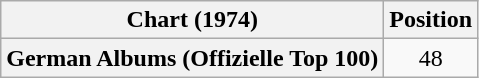<table class="wikitable plainrowheaders" style="text-align:center">
<tr>
<th scope="col">Chart (1974)</th>
<th scope="col">Position</th>
</tr>
<tr>
<th scope="row">German Albums (Offizielle Top 100)</th>
<td>48</td>
</tr>
</table>
